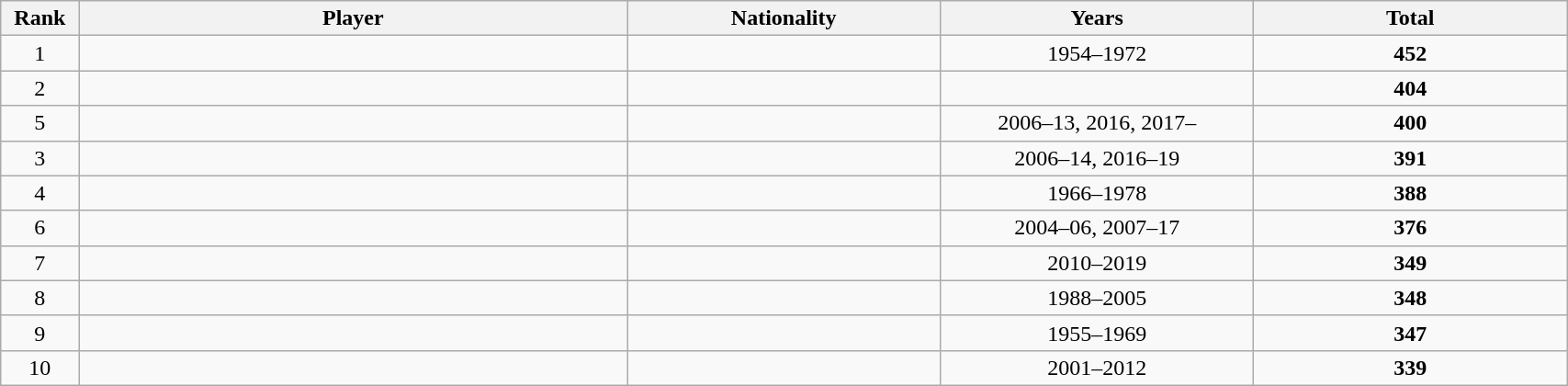<table class="wikitable sortable" style="text-align:center;width:90%">
<tr>
<th width="5%">Rank</th>
<th width="35%">Player</th>
<th width="20%">Nationality</th>
<th width="20%">Years</th>
<th width="20%">Total</th>
</tr>
<tr>
<td>1</td>
<td></td>
<td></td>
<td>1954–1972</td>
<td><strong>452</strong></td>
</tr>
<tr>
<td>2</td>
<td></td>
<td></td>
<td></td>
<td><strong>404</strong></td>
</tr>
<tr>
<td>5</td>
<td><strong></strong></td>
<td></td>
<td>2006–13, 2016, 2017–</td>
<td><strong>400</strong></td>
</tr>
<tr>
<td>3</td>
<td></td>
<td></td>
<td>2006–14, 2016–19</td>
<td><strong>391</strong></td>
</tr>
<tr>
<td>4</td>
<td></td>
<td></td>
<td>1966–1978</td>
<td><strong>388</strong></td>
</tr>
<tr>
<td>6</td>
<td></td>
<td></td>
<td>2004–06, 2007–17</td>
<td><strong>376</strong></td>
</tr>
<tr>
<td>7</td>
<td><strong></strong></td>
<td></td>
<td>2010–2019</td>
<td><strong>349</strong></td>
</tr>
<tr>
<td>8</td>
<td></td>
<td></td>
<td>1988–2005</td>
<td><strong>348</strong></td>
</tr>
<tr>
<td>9</td>
<td></td>
<td></td>
<td>1955–1969</td>
<td><strong>347</strong></td>
</tr>
<tr>
<td>10</td>
<td></td>
<td></td>
<td>2001–2012</td>
<td><strong>339</strong></td>
</tr>
</table>
